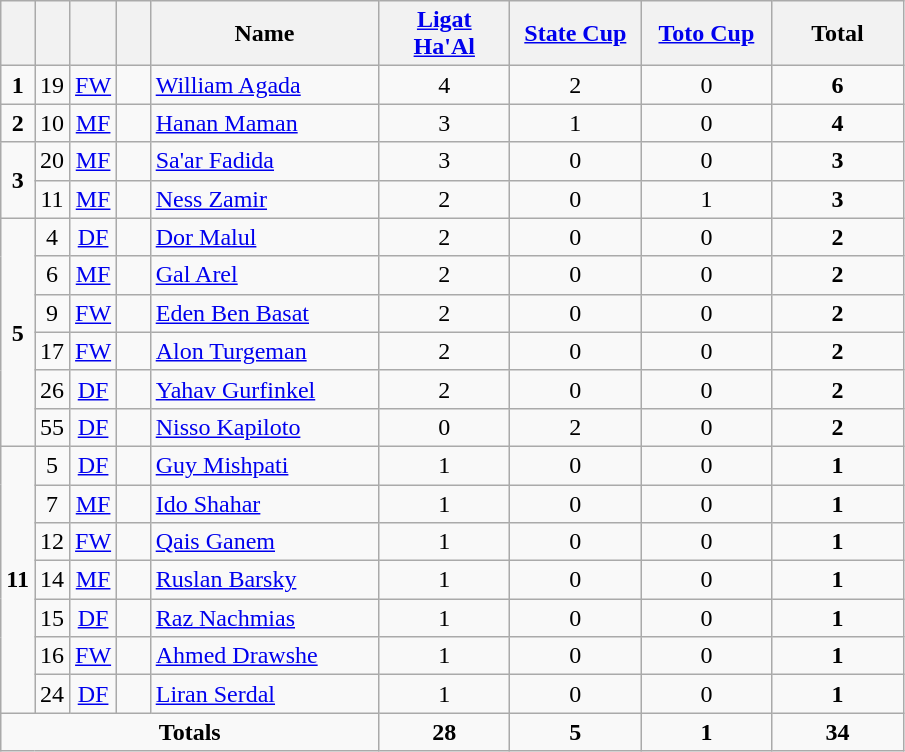<table class="wikitable" style="text-align:center">
<tr>
<th width=15></th>
<th width=15></th>
<th width=15></th>
<th width=15></th>
<th width=145>Name</th>
<th width=80><a href='#'>Ligat Ha'Al</a></th>
<th width=80><a href='#'>State Cup</a></th>
<th width=80><a href='#'>Toto Cup</a></th>
<th width=80>Total</th>
</tr>
<tr>
<td><strong>1</strong></td>
<td>19</td>
<td><a href='#'>FW</a></td>
<td></td>
<td align=left><a href='#'>William Agada</a></td>
<td>4</td>
<td>2</td>
<td>0</td>
<td><strong>6</strong></td>
</tr>
<tr>
<td><strong>2</strong></td>
<td>10</td>
<td><a href='#'>MF</a></td>
<td></td>
<td align=left><a href='#'>Hanan Maman</a></td>
<td>3</td>
<td>1</td>
<td>0</td>
<td><strong>4</strong></td>
</tr>
<tr>
<td rowspan=2><strong>3</strong></td>
<td>20</td>
<td><a href='#'>MF</a></td>
<td></td>
<td align=left><a href='#'>Sa'ar Fadida</a></td>
<td>3</td>
<td>0</td>
<td>0</td>
<td><strong>3</strong></td>
</tr>
<tr>
<td>11</td>
<td><a href='#'>MF</a></td>
<td></td>
<td align=left><a href='#'>Ness Zamir</a></td>
<td>2</td>
<td>0</td>
<td>1</td>
<td><strong>3</strong></td>
</tr>
<tr>
<td rowspan=6><strong>5</strong></td>
<td>4</td>
<td><a href='#'>DF</a></td>
<td></td>
<td align=left><a href='#'>Dor Malul</a></td>
<td>2</td>
<td>0</td>
<td>0</td>
<td><strong>2</strong></td>
</tr>
<tr>
<td>6</td>
<td><a href='#'>MF</a></td>
<td></td>
<td align=left><a href='#'>Gal Arel</a></td>
<td>2</td>
<td>0</td>
<td>0</td>
<td><strong>2</strong></td>
</tr>
<tr>
<td>9</td>
<td><a href='#'>FW</a></td>
<td></td>
<td align=left><a href='#'>Eden Ben Basat</a></td>
<td>2</td>
<td>0</td>
<td>0</td>
<td><strong>2</strong></td>
</tr>
<tr>
<td>17</td>
<td><a href='#'>FW</a></td>
<td></td>
<td align=left><a href='#'>Alon Turgeman</a></td>
<td>2</td>
<td>0</td>
<td>0</td>
<td><strong>2</strong></td>
</tr>
<tr>
<td>26</td>
<td><a href='#'>DF</a></td>
<td></td>
<td align=left><a href='#'>Yahav Gurfinkel</a></td>
<td>2</td>
<td>0</td>
<td>0</td>
<td><strong>2</strong></td>
</tr>
<tr>
<td>55</td>
<td><a href='#'>DF</a></td>
<td></td>
<td align=left><a href='#'>Nisso Kapiloto</a></td>
<td>0</td>
<td>2</td>
<td>0</td>
<td><strong>2</strong></td>
</tr>
<tr>
<td rowspan=7><strong>11</strong></td>
<td>5</td>
<td><a href='#'>DF</a></td>
<td></td>
<td align=left><a href='#'>Guy Mishpati</a></td>
<td>1</td>
<td>0</td>
<td>0</td>
<td><strong>1</strong></td>
</tr>
<tr>
<td>7</td>
<td><a href='#'>MF</a></td>
<td></td>
<td align=left><a href='#'>Ido Shahar</a></td>
<td>1</td>
<td>0</td>
<td>0</td>
<td><strong>1</strong></td>
</tr>
<tr>
<td>12</td>
<td><a href='#'>FW</a></td>
<td></td>
<td align=left><a href='#'>Qais Ganem</a></td>
<td>1</td>
<td>0</td>
<td>0</td>
<td><strong>1</strong></td>
</tr>
<tr>
<td>14</td>
<td><a href='#'>MF</a></td>
<td></td>
<td align=left><a href='#'>Ruslan Barsky</a></td>
<td>1</td>
<td>0</td>
<td>0</td>
<td><strong>1</strong></td>
</tr>
<tr>
<td>15</td>
<td><a href='#'>DF</a></td>
<td></td>
<td align=left><a href='#'>Raz Nachmias</a></td>
<td>1</td>
<td>0</td>
<td>0</td>
<td><strong>1</strong></td>
</tr>
<tr>
<td>16</td>
<td><a href='#'>FW</a></td>
<td></td>
<td align=left><a href='#'>Ahmed Drawshe</a></td>
<td>1</td>
<td>0</td>
<td>0</td>
<td><strong>1</strong></td>
</tr>
<tr>
<td>24</td>
<td><a href='#'>DF</a></td>
<td></td>
<td align=left><a href='#'>Liran Serdal</a></td>
<td>1</td>
<td>0</td>
<td>0</td>
<td><strong>1</strong></td>
</tr>
<tr>
<td colspan=5><strong>Totals</strong></td>
<td><strong>28</strong></td>
<td><strong>5</strong></td>
<td><strong>1</strong></td>
<td><strong>34</strong></td>
</tr>
</table>
